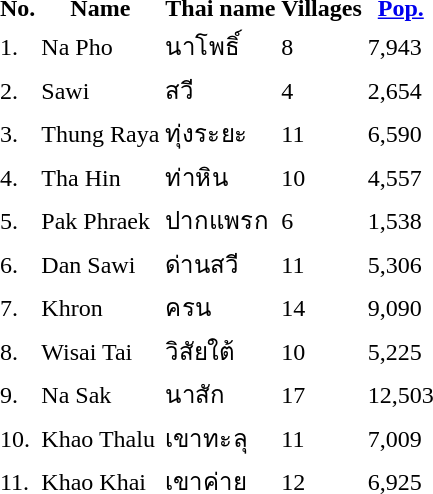<table>
<tr valign=top>
<td><br><table>
<tr>
<th>No.</th>
<th>Name</th>
<th>Thai name</th>
<th>Villages</th>
<th><a href='#'>Pop.</a></th>
</tr>
<tr>
<td>1.</td>
<td>Na Pho</td>
<td>นาโพธิ์</td>
<td>8</td>
<td>7,943</td>
<td></td>
</tr>
<tr>
<td>2.</td>
<td>Sawi</td>
<td>สวี</td>
<td>4</td>
<td>2,654</td>
<td></td>
</tr>
<tr>
<td>3.</td>
<td>Thung Raya</td>
<td>ทุ่งระยะ</td>
<td>11</td>
<td>6,590</td>
<td></td>
</tr>
<tr>
<td>4.</td>
<td>Tha Hin</td>
<td>ท่าหิน</td>
<td>10</td>
<td>4,557</td>
<td></td>
</tr>
<tr>
<td>5.</td>
<td>Pak Phraek</td>
<td>ปากแพรก</td>
<td>6</td>
<td>1,538</td>
<td></td>
</tr>
<tr>
<td>6.</td>
<td>Dan Sawi</td>
<td>ด่านสวี</td>
<td>11</td>
<td>5,306</td>
<td></td>
</tr>
<tr>
<td>7.</td>
<td>Khron</td>
<td>ครน</td>
<td>14</td>
<td>9,090</td>
<td></td>
</tr>
<tr>
<td>8.</td>
<td>Wisai Tai</td>
<td>วิสัยใต้</td>
<td>10</td>
<td>5,225</td>
<td></td>
</tr>
<tr>
<td>9.</td>
<td>Na Sak</td>
<td>นาสัก</td>
<td>17</td>
<td>12,503</td>
<td></td>
</tr>
<tr>
<td>10.</td>
<td>Khao Thalu</td>
<td>เขาทะลุ</td>
<td>11</td>
<td>7,009</td>
<td></td>
</tr>
<tr>
<td>11.</td>
<td>Khao Khai</td>
<td>เขาค่าย</td>
<td>12</td>
<td>6,925</td>
<td></td>
</tr>
</table>
</td>
<td> </td>
</tr>
</table>
